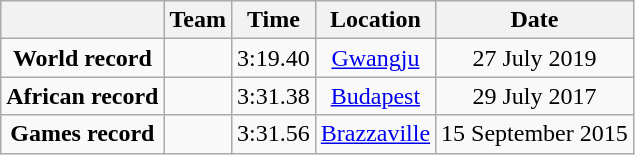<table class=wikitable style=text-align:center>
<tr>
<th></th>
<th>Team</th>
<th>Time</th>
<th>Location</th>
<th>Date</th>
</tr>
<tr>
<td><strong>World record</strong></td>
<td align=left></td>
<td align=left>3:19.40</td>
<td><a href='#'>Gwangju</a></td>
<td>27 July 2019</td>
</tr>
<tr>
<td><strong>African record</strong></td>
<td align=left></td>
<td align=left>3:31.38</td>
<td><a href='#'>Budapest</a></td>
<td>29 July 2017</td>
</tr>
<tr>
<td><strong>Games record</strong></td>
<td align=left></td>
<td align=left>3:31.56</td>
<td><a href='#'>Brazzaville</a></td>
<td>15 September 2015</td>
</tr>
</table>
